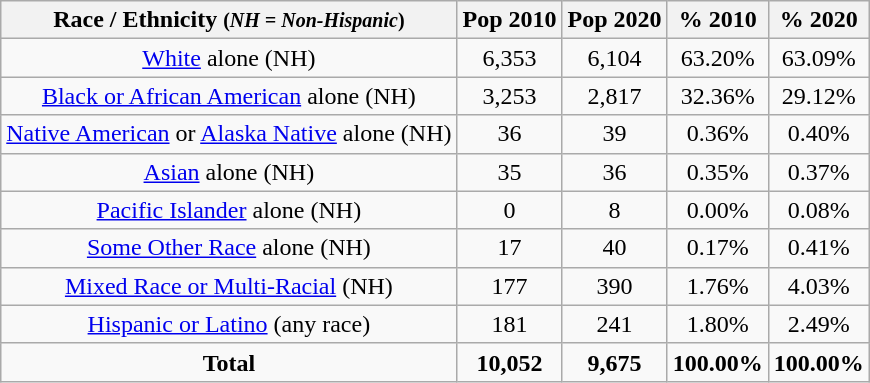<table class="wikitable" style="text-align:center;">
<tr>
<th>Race / Ethnicity <small>(<em>NH = Non-Hispanic</em>)</small></th>
<th>Pop 2010</th>
<th>Pop 2020</th>
<th>% 2010</th>
<th>% 2020</th>
</tr>
<tr>
<td><a href='#'>White</a> alone (NH)</td>
<td>6,353</td>
<td>6,104</td>
<td>63.20%</td>
<td>63.09%</td>
</tr>
<tr>
<td><a href='#'>Black or African American</a> alone (NH)</td>
<td>3,253</td>
<td>2,817</td>
<td>32.36%</td>
<td>29.12%</td>
</tr>
<tr>
<td><a href='#'>Native American</a> or <a href='#'>Alaska Native</a> alone (NH)</td>
<td>36</td>
<td>39</td>
<td>0.36%</td>
<td>0.40%</td>
</tr>
<tr>
<td><a href='#'>Asian</a> alone (NH)</td>
<td>35</td>
<td>36</td>
<td>0.35%</td>
<td>0.37%</td>
</tr>
<tr>
<td><a href='#'>Pacific Islander</a> alone (NH)</td>
<td>0</td>
<td>8</td>
<td>0.00%</td>
<td>0.08%</td>
</tr>
<tr>
<td><a href='#'>Some Other Race</a> alone (NH)</td>
<td>17</td>
<td>40</td>
<td>0.17%</td>
<td>0.41%</td>
</tr>
<tr>
<td><a href='#'>Mixed Race or Multi-Racial</a> (NH)</td>
<td>177</td>
<td>390</td>
<td>1.76%</td>
<td>4.03%</td>
</tr>
<tr>
<td><a href='#'>Hispanic or Latino</a> (any race)</td>
<td>181</td>
<td>241</td>
<td>1.80%</td>
<td>2.49%</td>
</tr>
<tr>
<td><strong>Total</strong></td>
<td><strong>10,052</strong></td>
<td><strong>9,675</strong></td>
<td><strong>100.00%</strong></td>
<td><strong>100.00%</strong></td>
</tr>
</table>
